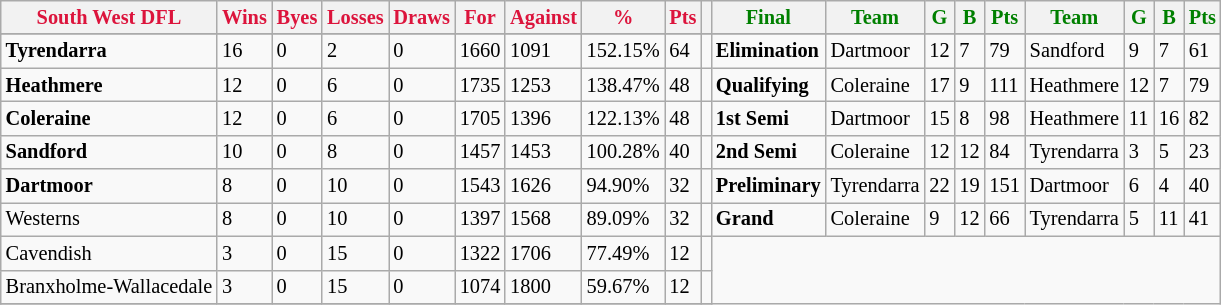<table style="font-size: 85%; text-align: left;" class="wikitable">
<tr>
<th style="color:crimson">South West DFL</th>
<th style="color:crimson">Wins</th>
<th style="color:crimson">Byes</th>
<th style="color:crimson">Losses</th>
<th style="color:crimson">Draws</th>
<th style="color:crimson">For</th>
<th style="color:crimson">Against</th>
<th style="color:crimson">%</th>
<th style="color:crimson">Pts</th>
<th></th>
<th style="color:green">Final</th>
<th style="color:green">Team</th>
<th style="color:green">G</th>
<th style="color:green">B</th>
<th style="color:green">Pts</th>
<th style="color:green">Team</th>
<th style="color:green">G</th>
<th style="color:green">B</th>
<th style="color:green">Pts</th>
</tr>
<tr>
</tr>
<tr>
</tr>
<tr>
<td><strong>	Tyrendarra	</strong></td>
<td>16</td>
<td>0</td>
<td>2</td>
<td>0</td>
<td>1660</td>
<td>1091</td>
<td>152.15%</td>
<td>64</td>
<td></td>
<td><strong>Elimination</strong></td>
<td>Dartmoor</td>
<td>12</td>
<td>7</td>
<td>79</td>
<td>Sandford</td>
<td>9</td>
<td>7</td>
<td>61</td>
</tr>
<tr>
<td><strong>	Heathmere	</strong></td>
<td>12</td>
<td>0</td>
<td>6</td>
<td>0</td>
<td>1735</td>
<td>1253</td>
<td>138.47%</td>
<td>48</td>
<td></td>
<td><strong>Qualifying</strong></td>
<td>Coleraine</td>
<td>17</td>
<td>9</td>
<td>111</td>
<td>Heathmere</td>
<td>12</td>
<td>7</td>
<td>79</td>
</tr>
<tr>
<td><strong>	Coleraine	</strong></td>
<td>12</td>
<td>0</td>
<td>6</td>
<td>0</td>
<td>1705</td>
<td>1396</td>
<td>122.13%</td>
<td>48</td>
<td></td>
<td><strong>1st Semi</strong></td>
<td>Dartmoor</td>
<td>15</td>
<td>8</td>
<td>98</td>
<td>Heathmere</td>
<td>11</td>
<td>16</td>
<td>82</td>
</tr>
<tr>
<td><strong>	Sandford	</strong></td>
<td>10</td>
<td>0</td>
<td>8</td>
<td>0</td>
<td>1457</td>
<td>1453</td>
<td>100.28%</td>
<td>40</td>
<td></td>
<td><strong>2nd Semi</strong></td>
<td>Coleraine</td>
<td>12</td>
<td>12</td>
<td>84</td>
<td>Tyrendarra</td>
<td>3</td>
<td>5</td>
<td>23</td>
</tr>
<tr>
<td><strong>	Dartmoor	</strong></td>
<td>8</td>
<td>0</td>
<td>10</td>
<td>0</td>
<td>1543</td>
<td>1626</td>
<td>94.90%</td>
<td>32</td>
<td></td>
<td><strong>Preliminary</strong></td>
<td>Tyrendarra</td>
<td>22</td>
<td>19</td>
<td>151</td>
<td>Dartmoor</td>
<td>6</td>
<td>4</td>
<td>40</td>
</tr>
<tr>
<td>Westerns</td>
<td>8</td>
<td>0</td>
<td>10</td>
<td>0</td>
<td>1397</td>
<td>1568</td>
<td>89.09%</td>
<td>32</td>
<td></td>
<td><strong>Grand</strong></td>
<td>Coleraine</td>
<td>9</td>
<td>12</td>
<td>66</td>
<td>Tyrendarra</td>
<td>5</td>
<td>11</td>
<td>41</td>
</tr>
<tr>
<td>Cavendish</td>
<td>3</td>
<td>0</td>
<td>15</td>
<td>0</td>
<td>1322</td>
<td>1706</td>
<td>77.49%</td>
<td>12</td>
<td></td>
</tr>
<tr>
<td>Branxholme-Wallacedale</td>
<td>3</td>
<td>0</td>
<td>15</td>
<td>0</td>
<td>1074</td>
<td>1800</td>
<td>59.67%</td>
<td>12</td>
<td></td>
</tr>
<tr>
</tr>
</table>
